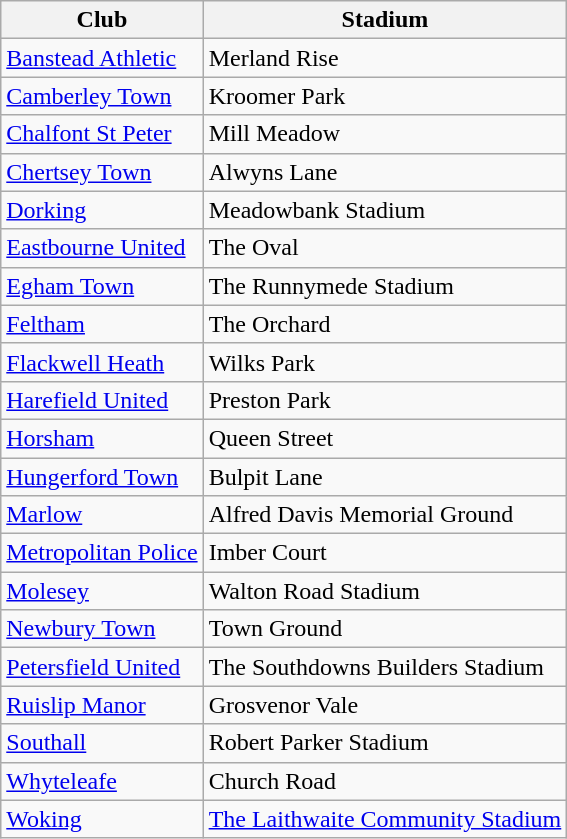<table class="wikitable sortable">
<tr>
<th>Club</th>
<th>Stadium</th>
</tr>
<tr>
<td><a href='#'>Banstead Athletic</a></td>
<td>Merland Rise</td>
</tr>
<tr>
<td><a href='#'>Camberley Town</a></td>
<td>Kroomer Park</td>
</tr>
<tr>
<td><a href='#'>Chalfont St Peter</a></td>
<td>Mill Meadow</td>
</tr>
<tr>
<td><a href='#'>Chertsey Town</a></td>
<td>Alwyns Lane</td>
</tr>
<tr>
<td><a href='#'>Dorking</a></td>
<td>Meadowbank Stadium</td>
</tr>
<tr>
<td><a href='#'>Eastbourne United</a></td>
<td>The Oval</td>
</tr>
<tr>
<td><a href='#'>Egham Town</a></td>
<td>The Runnymede Stadium</td>
</tr>
<tr>
<td><a href='#'>Feltham</a></td>
<td>The Orchard</td>
</tr>
<tr>
<td><a href='#'>Flackwell Heath</a></td>
<td>Wilks Park</td>
</tr>
<tr>
<td><a href='#'>Harefield United</a></td>
<td>Preston Park</td>
</tr>
<tr>
<td><a href='#'>Horsham</a></td>
<td>Queen Street</td>
</tr>
<tr>
<td><a href='#'>Hungerford Town</a></td>
<td>Bulpit Lane</td>
</tr>
<tr>
<td><a href='#'>Marlow</a></td>
<td>Alfred Davis Memorial Ground</td>
</tr>
<tr>
<td><a href='#'>Metropolitan Police</a></td>
<td>Imber Court</td>
</tr>
<tr>
<td><a href='#'>Molesey</a></td>
<td>Walton Road Stadium</td>
</tr>
<tr>
<td><a href='#'>Newbury Town</a></td>
<td>Town Ground</td>
</tr>
<tr>
<td><a href='#'>Petersfield United</a></td>
<td>The Southdowns Builders Stadium</td>
</tr>
<tr>
<td><a href='#'>Ruislip Manor</a></td>
<td>Grosvenor Vale</td>
</tr>
<tr>
<td><a href='#'>Southall</a></td>
<td>Robert Parker Stadium</td>
</tr>
<tr>
<td><a href='#'>Whyteleafe</a></td>
<td>Church Road</td>
</tr>
<tr>
<td><a href='#'>Woking</a></td>
<td><a href='#'>The Laithwaite Community Stadium</a></td>
</tr>
</table>
